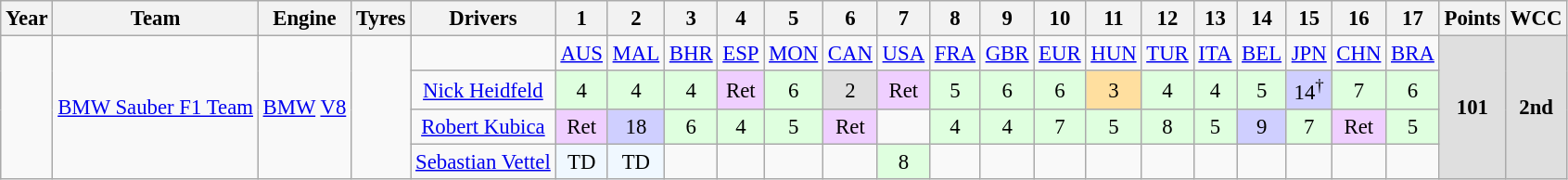<table class="wikitable" style="text-align:center; font-size:95%">
<tr>
<th>Year</th>
<th>Team</th>
<th>Engine</th>
<th>Tyres</th>
<th>Drivers</th>
<th>1</th>
<th>2</th>
<th>3</th>
<th>4</th>
<th>5</th>
<th>6</th>
<th>7</th>
<th>8</th>
<th>9</th>
<th>10</th>
<th>11</th>
<th>12</th>
<th>13</th>
<th>14</th>
<th>15</th>
<th>16</th>
<th>17</th>
<th>Points</th>
<th>WCC</th>
</tr>
<tr>
<td rowspan="4"></td>
<td rowspan="4"><a href='#'>BMW Sauber F1 Team</a></td>
<td rowspan="4"><a href='#'>BMW</a> <a href='#'>V8</a></td>
<td rowspan="4"></td>
<td></td>
<td><a href='#'>AUS</a></td>
<td><a href='#'>MAL</a></td>
<td><a href='#'>BHR</a></td>
<td><a href='#'>ESP</a></td>
<td><a href='#'>MON</a></td>
<td><a href='#'>CAN</a></td>
<td><a href='#'>USA</a></td>
<td><a href='#'>FRA</a></td>
<td><a href='#'>GBR</a></td>
<td><a href='#'>EUR</a></td>
<td><a href='#'>HUN</a></td>
<td><a href='#'>TUR</a></td>
<td><a href='#'>ITA</a></td>
<td><a href='#'>BEL</a></td>
<td><a href='#'>JPN</a></td>
<td><a href='#'>CHN</a></td>
<td><a href='#'>BRA</a></td>
<td rowspan="4" style="background-color:#DFDFDF"><strong>101</strong></td>
<td rowspan="4" style="background-color:#DFDFDF"><strong>2nd</strong></td>
</tr>
<tr>
<td> <a href='#'>Nick Heidfeld</a></td>
<td style="background-color:#DFFFDF">4</td>
<td style="background-color:#DFFFDF">4</td>
<td style="background-color:#DFFFDF">4</td>
<td style="background-color:#EFCFFF">Ret</td>
<td style="background-color:#DFFFDF">6</td>
<td style="background-color:#DFDFDF">2</td>
<td style="background-color:#EFCFFF">Ret</td>
<td style="background-color:#DFFFDF">5</td>
<td style="background-color:#DFFFDF">6</td>
<td style="background-color:#DFFFDF">6</td>
<td style="background-color:#FFDF9F">3</td>
<td style="background-color:#DFFFDF">4</td>
<td style="background-color:#DFFFDF">4</td>
<td style="background-color:#DFFFDF">5</td>
<td style="background-color:#CFCFFF">14<sup>†</sup></td>
<td style="background-color:#DFFFDF">7</td>
<td style="background-color:#DFFFDF">6</td>
</tr>
<tr>
<td> <a href='#'>Robert Kubica</a></td>
<td style="background-color:#EFCFFF">Ret</td>
<td style="background-color:#CFCFFF">18</td>
<td style="background-color:#DFFFDF">6</td>
<td style="background-color:#DFFFDF">4</td>
<td style="background-color:#DFFFDF">5</td>
<td style="background-color:#EFCFFF">Ret</td>
<td></td>
<td style="background-color:#DFFFDF">4</td>
<td style="background-color:#DFFFDF">4</td>
<td style="background-color:#DFFFDF">7</td>
<td style="background-color:#DFFFDF">5</td>
<td style="background-color:#DFFFDF">8</td>
<td style="background-color:#DFFFDF">5</td>
<td style="background-color:#CFCFFF">9</td>
<td style="background-color:#DFFFDF">7</td>
<td style="background-color:#EFCFFF">Ret</td>
<td style="background-color:#DFFFDF">5</td>
</tr>
<tr>
<td> <a href='#'>Sebastian Vettel</a></td>
<td style="background-color:#F0F8FF">TD</td>
<td style="background-color:#F0F8FF">TD</td>
<td></td>
<td></td>
<td></td>
<td></td>
<td style="background-color:#DFFFDF">8</td>
<td></td>
<td></td>
<td></td>
<td></td>
<td></td>
<td></td>
<td></td>
<td></td>
<td></td>
<td></td>
</tr>
</table>
